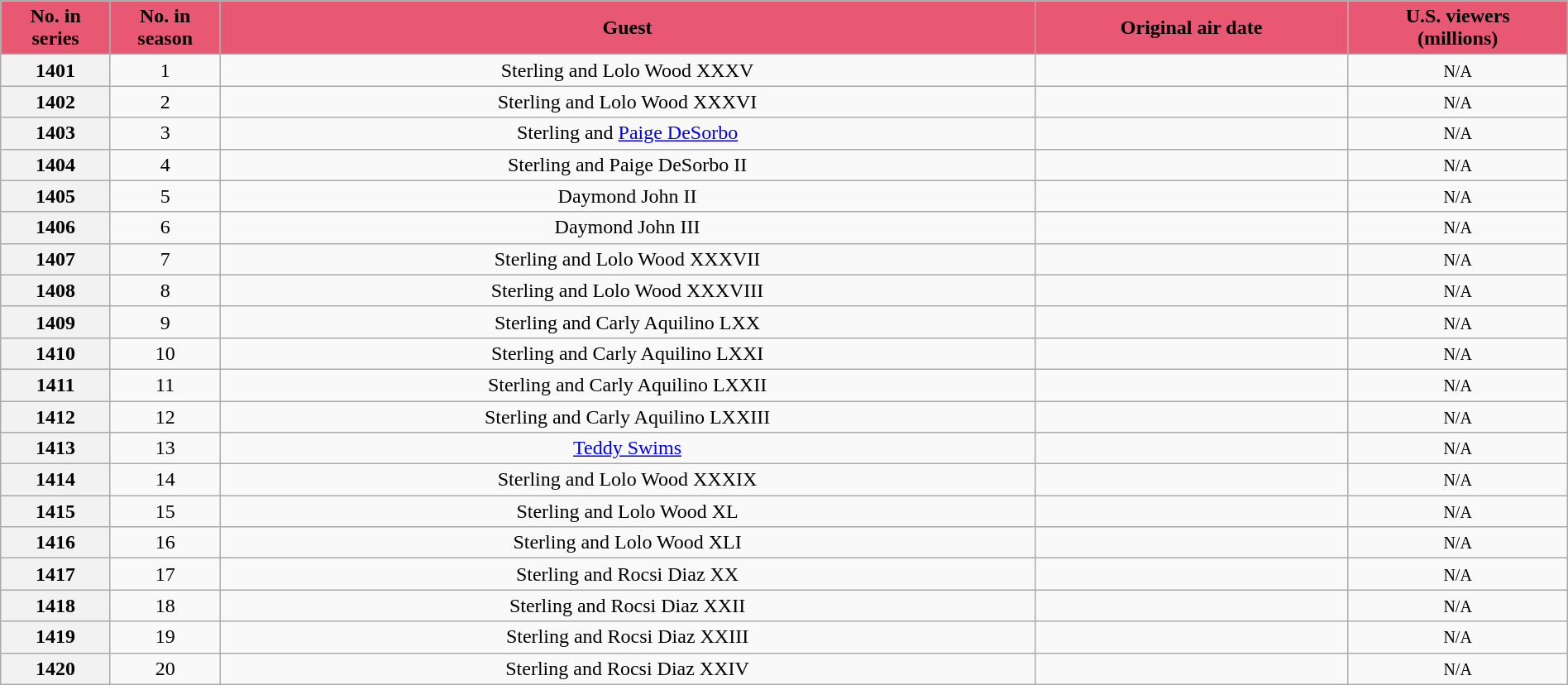<table class="wikitable plainrowheaders" style="width:100%;text-align: center">
<tr>
<th scope="col" style="background-color: #E85873; color: #000000;" width=7%>No. in<br>series</th>
<th scope="col" style="background-color: #E85873; color: #000000;" width=7%>No. in<br>season</th>
<th scope="col" style="background-color: #E85873; color: #000000;">Guest</th>
<th scope="col" style="background-color: #E85873; color: #000000;" width=20%>Original air date</th>
<th scope="col" style="background-color: #E85873; color: #000000;" width=14%>U.S. viewers<br>(millions)</th>
</tr>
<tr>
<th>1401</th>
<td>1</td>
<td>Sterling and Lolo Wood XXXV</td>
<td></td>
<td><span><small>N/A</small></span></td>
</tr>
<tr>
<th>1402</th>
<td>2</td>
<td>Sterling and Lolo Wood XXXVI</td>
<td></td>
<td><span><small>N/A</small></span></td>
</tr>
<tr>
<th>1403</th>
<td>3</td>
<td>Sterling and <a href='#'>Paige DeSorbo</a></td>
<td></td>
<td><span><small>N/A</small></span></td>
</tr>
<tr>
<th>1404</th>
<td>4</td>
<td>Sterling and Paige DeSorbo II</td>
<td></td>
<td><span><small>N/A</small></span></td>
</tr>
<tr>
<th>1405</th>
<td>5</td>
<td>Daymond John II</td>
<td></td>
<td><span><small>N/A</small></span></td>
</tr>
<tr>
<th>1406</th>
<td>6</td>
<td>Daymond John III</td>
<td></td>
<td><span><small>N/A</small></span></td>
</tr>
<tr>
<th>1407</th>
<td>7</td>
<td>Sterling and Lolo Wood XXXVII</td>
<td></td>
<td><span><small>N/A</small></span></td>
</tr>
<tr>
<th>1408</th>
<td>8</td>
<td>Sterling and Lolo Wood XXXVIII</td>
<td></td>
<td><span><small>N/A</small></span></td>
</tr>
<tr>
<th>1409</th>
<td>9</td>
<td>Sterling and Carly Aquilino LXX</td>
<td></td>
<td><span><small>N/A</small></span></td>
</tr>
<tr>
<th>1410</th>
<td>10</td>
<td>Sterling and Carly Aquilino LXXI</td>
<td></td>
<td><span><small>N/A</small></span></td>
</tr>
<tr>
<th>1411</th>
<td>11</td>
<td>Sterling and Carly Aquilino LXXII</td>
<td></td>
<td><span><small>N/A</small></span></td>
</tr>
<tr>
<th>1412</th>
<td>12</td>
<td>Sterling and Carly Aquilino LXXIII</td>
<td></td>
<td><span><small>N/A</small></span></td>
</tr>
<tr>
<th>1413</th>
<td>13</td>
<td><a href='#'>Teddy Swims</a></td>
<td></td>
<td><span><small>N/A</small></span></td>
</tr>
<tr>
<th>1414</th>
<td>14</td>
<td>Sterling and Lolo Wood XXXIX</td>
<td></td>
<td><span><small>N/A</small></span></td>
</tr>
<tr>
<th>1415</th>
<td>15</td>
<td>Sterling and Lolo Wood XL</td>
<td></td>
<td><span><small>N/A</small></span></td>
</tr>
<tr>
<th>1416</th>
<td>16</td>
<td>Sterling and Lolo Wood XLI</td>
<td></td>
<td><span><small>N/A</small></span></td>
</tr>
<tr>
<th>1417</th>
<td>17</td>
<td>Sterling and Rocsi Diaz XX</td>
<td></td>
<td><span><small>N/A</small></span></td>
</tr>
<tr>
<th>1418</th>
<td>18</td>
<td>Sterling and Rocsi Diaz XXII</td>
<td></td>
<td><span><small>N/A</small></span></td>
</tr>
<tr>
<th>1419</th>
<td>19</td>
<td>Sterling and Rocsi Diaz XXIII</td>
<td></td>
<td><span><small>N/A</small></span></td>
</tr>
<tr>
<th>1420</th>
<td>20</td>
<td>Sterling and Rocsi Diaz XXIV</td>
<td></td>
<td><span><small>N/A</small></span></td>
</tr>
</table>
